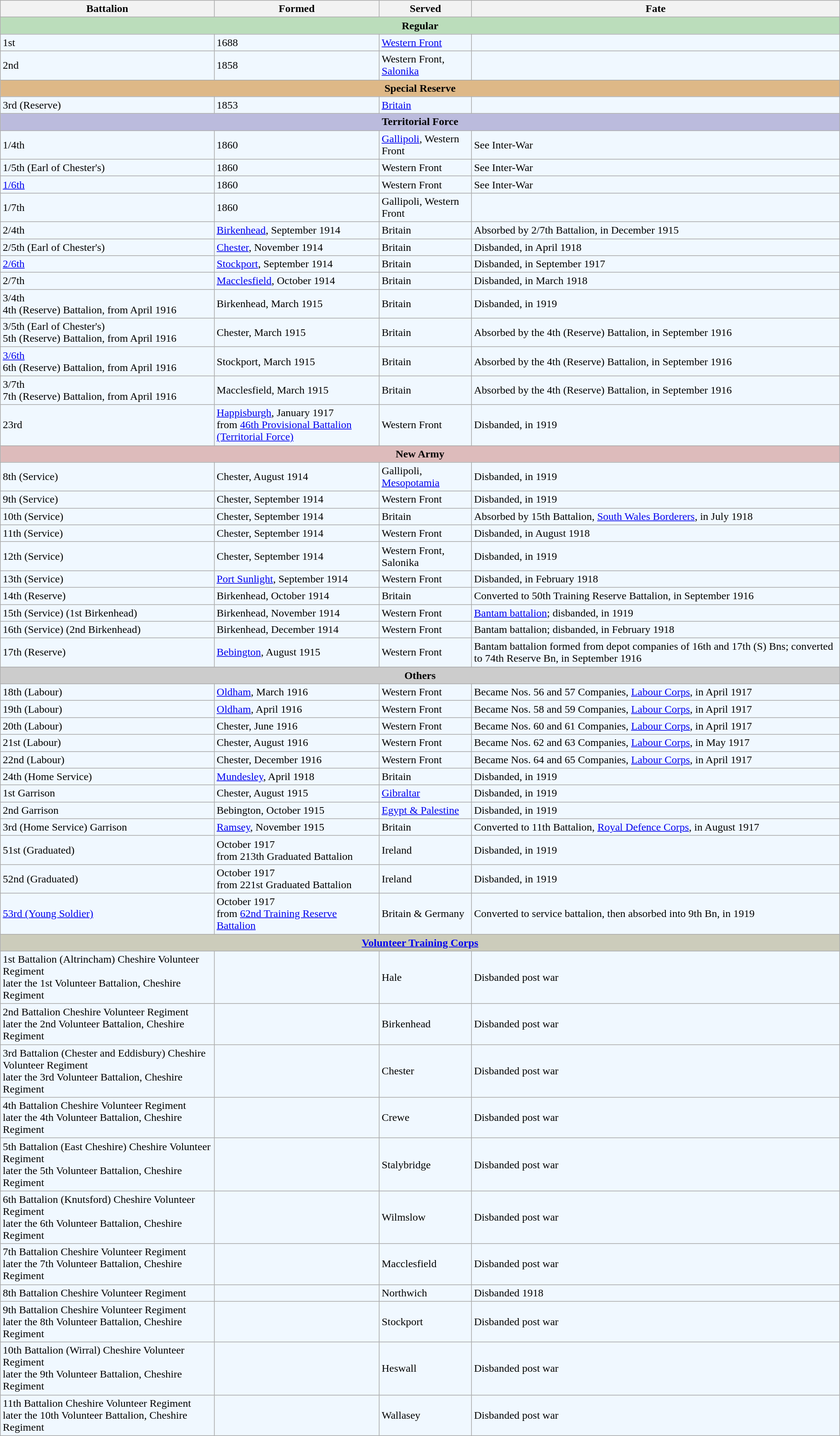<table class="wikitable" style="width:100%;">
<tr>
<th>Battalion</th>
<th>Formed</th>
<th>Served</th>
<th>Fate</th>
</tr>
<tr>
<th colspan="5" style="background:#bdb;">Regular</th>
</tr>
<tr style="background:#f0f8ff;">
<td>1st</td>
<td>1688</td>
<td><a href='#'>Western Front</a></td>
<td></td>
</tr>
<tr style="background:#f0f8ff;">
<td>2nd</td>
<td>1858</td>
<td>Western Front, <a href='#'>Salonika</a></td>
<td></td>
</tr>
<tr>
<th colspan="5" style="background:#deb887;">Special Reserve</th>
</tr>
<tr style="background:#f0f8ff;">
<td>3rd (Reserve)</td>
<td>1853</td>
<td><a href='#'>Britain</a></td>
<td></td>
</tr>
<tr>
<th colspan="5" style="background:#bbd;">Territorial Force</th>
</tr>
<tr style="background:#f0f8ff;">
<td>1/4th</td>
<td>1860</td>
<td><a href='#'>Gallipoli</a>, Western Front</td>
<td>See Inter-War</td>
</tr>
<tr style="background:#f0f8ff;">
<td>1/5th (Earl of Chester's)</td>
<td>1860</td>
<td>Western Front</td>
<td>See Inter-War</td>
</tr>
<tr style="background:#f0f8ff;">
<td><a href='#'>1/6th</a></td>
<td>1860</td>
<td>Western Front</td>
<td>See Inter-War</td>
</tr>
<tr style="background:#f0f8ff;">
<td>1/7th</td>
<td>1860</td>
<td>Gallipoli, Western Front</td>
<td></td>
</tr>
<tr style="background:#f0f8ff;">
<td>2/4th</td>
<td><a href='#'>Birkenhead</a>, September 1914</td>
<td>Britain</td>
<td>Absorbed by 2/7th Battalion, in December 1915</td>
</tr>
<tr style="background:#f0f8ff;">
<td>2/5th (Earl of Chester's)</td>
<td><a href='#'>Chester</a>, November 1914</td>
<td>Britain</td>
<td>Disbanded, in April 1918</td>
</tr>
<tr style="background:#f0f8ff;">
<td><a href='#'>2/6th</a></td>
<td><a href='#'>Stockport</a>, September 1914</td>
<td>Britain</td>
<td>Disbanded, in September 1917</td>
</tr>
<tr style="background:#f0f8ff;">
<td>2/7th</td>
<td><a href='#'>Macclesfield</a>, October 1914</td>
<td>Britain</td>
<td>Disbanded, in March 1918</td>
</tr>
<tr style="background:#f0f8ff;">
<td>3/4th<br>4th (Reserve) Battalion, from April 1916</td>
<td>Birkenhead, March 1915</td>
<td>Britain</td>
<td>Disbanded, in 1919</td>
</tr>
<tr style="background:#f0f8ff;">
<td>3/5th (Earl of Chester's)<br>5th (Reserve) Battalion, from April 1916</td>
<td>Chester, March 1915</td>
<td>Britain</td>
<td>Absorbed by the 4th (Reserve) Battalion, in September 1916</td>
</tr>
<tr style="background:#f0f8ff;">
<td><a href='#'>3/6th</a><br>6th (Reserve) Battalion, from April 1916</td>
<td>Stockport, March 1915</td>
<td>Britain</td>
<td>Absorbed by the 4th (Reserve) Battalion, in September 1916</td>
</tr>
<tr style="background:#f0f8ff;">
<td>3/7th<br>7th (Reserve) Battalion, from April 1916</td>
<td>Macclesfield, March 1915</td>
<td>Britain</td>
<td>Absorbed by the 4th (Reserve) Battalion, in September 1916</td>
</tr>
<tr style="background:#f0f8ff;">
<td>23rd</td>
<td><a href='#'>Happisburgh</a>, January 1917<br>from <a href='#'>46th Provisional Battalion (Territorial Force)</a></td>
<td>Western Front</td>
<td>Disbanded, in 1919</td>
</tr>
<tr>
<th colspan="5" style="background:#dbb;">New Army</th>
</tr>
<tr style="background:#f0f8ff;">
<td>8th (Service)</td>
<td>Chester, August 1914</td>
<td>Gallipoli, <a href='#'>Mesopotamia</a></td>
<td>Disbanded, in 1919</td>
</tr>
<tr style="background:#f0f8ff;">
<td>9th (Service)</td>
<td>Chester, September 1914</td>
<td>Western Front</td>
<td>Disbanded, in 1919</td>
</tr>
<tr style="background:#f0f8ff;">
<td>10th (Service)</td>
<td>Chester, September 1914</td>
<td>Britain</td>
<td>Absorbed by 15th Battalion, <a href='#'>South Wales Borderers</a>, in July 1918</td>
</tr>
<tr style="background:#f0f8ff;">
<td>11th (Service)</td>
<td>Chester, September 1914</td>
<td>Western Front</td>
<td>Disbanded, in August 1918</td>
</tr>
<tr style="background:#f0f8ff;">
<td>12th (Service)</td>
<td>Chester, September 1914</td>
<td>Western Front, Salonika</td>
<td>Disbanded, in 1919</td>
</tr>
<tr style="background:#f0f8ff;">
<td>13th (Service)</td>
<td><a href='#'>Port Sunlight</a>, September 1914</td>
<td>Western Front</td>
<td>Disbanded, in February 1918</td>
</tr>
<tr style="background:#f0f8ff;">
<td>14th (Reserve)</td>
<td>Birkenhead, October 1914</td>
<td>Britain</td>
<td>Converted to 50th Training Reserve Battalion, in September 1916</td>
</tr>
<tr style="background:#f0f8ff;">
<td>15th (Service) (1st Birkenhead)</td>
<td>Birkenhead, November 1914</td>
<td>Western Front</td>
<td><a href='#'>Bantam battalion</a>; disbanded, in 1919</td>
</tr>
<tr style="background:#f0f8ff;">
<td>16th (Service) (2nd Birkenhead)</td>
<td>Birkenhead, December 1914</td>
<td>Western Front</td>
<td>Bantam battalion; disbanded, in February 1918</td>
</tr>
<tr style="background:#f0f8ff;">
<td>17th (Reserve)</td>
<td><a href='#'>Bebington</a>, August 1915</td>
<td>Western Front</td>
<td>Bantam battalion formed from depot companies of 16th and 17th (S) Bns; converted to 74th Reserve Bn, in September 1916</td>
</tr>
<tr>
<th colspan="5" style="background:#ccc;">Others</th>
</tr>
<tr style="background:#f0f8ff;">
<td>18th (Labour)</td>
<td><a href='#'>Oldham</a>, March 1916</td>
<td>Western Front</td>
<td>Became Nos. 56 and 57 Companies, <a href='#'>Labour Corps</a>, in April 1917</td>
</tr>
<tr style="background:#f0f8ff;">
<td>19th (Labour)</td>
<td><a href='#'>Oldham</a>, April 1916</td>
<td>Western Front</td>
<td>Became Nos. 58 and 59 Companies, <a href='#'>Labour Corps</a>, in April 1917</td>
</tr>
<tr style="background:#f0f8ff;">
<td>20th (Labour)</td>
<td>Chester, June 1916</td>
<td>Western Front</td>
<td>Became Nos. 60 and 61 Companies, <a href='#'>Labour Corps</a>, in April 1917</td>
</tr>
<tr style="background:#f0f8ff;">
<td>21st (Labour)</td>
<td>Chester, August 1916</td>
<td>Western Front</td>
<td>Became Nos. 62 and 63 Companies, <a href='#'>Labour Corps</a>, in May 1917</td>
</tr>
<tr style="background:#f0f8ff;">
<td>22nd (Labour)</td>
<td>Chester, December 1916</td>
<td>Western Front</td>
<td>Became Nos. 64 and 65 Companies, <a href='#'>Labour Corps</a>, in April 1917</td>
</tr>
<tr style="background:#f0f8ff;">
<td>24th (Home Service)</td>
<td><a href='#'>Mundesley</a>, April 1918</td>
<td>Britain</td>
<td>Disbanded, in 1919</td>
</tr>
<tr style="background:#f0f8ff;">
<td>1st Garrison</td>
<td>Chester, August 1915</td>
<td><a href='#'>Gibraltar</a></td>
<td>Disbanded, in 1919</td>
</tr>
<tr style="background:#f0f8ff;">
<td>2nd Garrison</td>
<td>Bebington, October 1915</td>
<td><a href='#'>Egypt & Palestine</a></td>
<td>Disbanded, in 1919</td>
</tr>
<tr style="background:#f0f8ff;">
<td>3rd (Home Service) Garrison</td>
<td><a href='#'>Ramsey</a>, November 1915</td>
<td>Britain</td>
<td>Converted to 11th Battalion, <a href='#'>Royal Defence Corps</a>, in August 1917</td>
</tr>
<tr style="background:#f0f8ff;">
<td>51st (Graduated)</td>
<td>October 1917<br>from 213th Graduated Battalion</td>
<td>Ireland</td>
<td>Disbanded, in 1919</td>
</tr>
<tr style="background:#f0f8ff;">
<td>52nd (Graduated)</td>
<td>October 1917<br>from 221st Graduated Battalion</td>
<td>Ireland</td>
<td>Disbanded, in 1919</td>
</tr>
<tr style="background:#f0f8ff;">
<td><a href='#'>53rd (Young Soldier)</a></td>
<td>October 1917<br>from <a href='#'>62nd Training Reserve Battalion</a></td>
<td>Britain & Germany</td>
<td>Converted to service battalion, then absorbed into 9th Bn, in 1919</td>
</tr>
<tr>
<th colspan="5" style="background:#ccb;"><a href='#'>Volunteer Training Corps</a></th>
</tr>
<tr style="background:#f0f8ff;">
<td>1st Battalion (Altrincham) Cheshire Volunteer Regiment<br>later the 1st Volunteer Battalion, Cheshire Regiment</td>
<td></td>
<td>Hale</td>
<td>Disbanded post war</td>
</tr>
<tr style="background:#f0f8ff;">
<td>2nd Battalion Cheshire Volunteer Regiment<br>later the 2nd Volunteer Battalion, Cheshire Regiment</td>
<td></td>
<td>Birkenhead</td>
<td>Disbanded post war</td>
</tr>
<tr style="background:#f0f8ff;">
<td>3rd Battalion (Chester and Eddisbury) Cheshire Volunteer Regiment<br>later the 3rd Volunteer Battalion, Cheshire Regiment</td>
<td></td>
<td>Chester</td>
<td>Disbanded post war</td>
</tr>
<tr style="background:#f0f8ff;">
<td>4th Battalion Cheshire Volunteer Regiment<br>later the 4th Volunteer Battalion, Cheshire Regiment</td>
<td></td>
<td>Crewe</td>
<td>Disbanded post war</td>
</tr>
<tr style="background:#f0f8ff;">
<td>5th Battalion (East Cheshire) Cheshire Volunteer Regiment<br>later the 5th Volunteer Battalion, Cheshire Regiment</td>
<td></td>
<td>Stalybridge</td>
<td>Disbanded post war</td>
</tr>
<tr style="background:#f0f8ff;">
<td>6th Battalion (Knutsford) Cheshire Volunteer Regiment<br>later the 6th Volunteer Battalion, Cheshire Regiment</td>
<td></td>
<td>Wilmslow</td>
<td>Disbanded post war</td>
</tr>
<tr style="background:#f0f8ff;">
<td>7th Battalion Cheshire Volunteer Regiment<br>later the 7th Volunteer Battalion, Cheshire Regiment</td>
<td></td>
<td>Macclesfield</td>
<td>Disbanded post war</td>
</tr>
<tr style="background:#f0f8ff;">
<td>8th Battalion Cheshire Volunteer Regiment</td>
<td></td>
<td>Northwich</td>
<td>Disbanded 1918</td>
</tr>
<tr style="background:#f0f8ff;">
<td>9th Battalion Cheshire Volunteer Regiment<br>later the 8th Volunteer Battalion, Cheshire Regiment</td>
<td></td>
<td>Stockport</td>
<td>Disbanded post war</td>
</tr>
<tr style="background:#f0f8ff;">
<td>10th Battalion (Wirral) Cheshire Volunteer Regiment<br>later the 9th Volunteer Battalion, Cheshire Regiment</td>
<td></td>
<td>Heswall</td>
<td>Disbanded post war</td>
</tr>
<tr style="background:#f0f8ff;">
<td>11th Battalion Cheshire Volunteer Regiment<br>later the 10th Volunteer Battalion, Cheshire Regiment</td>
<td></td>
<td>Wallasey</td>
<td>Disbanded post war</td>
</tr>
</table>
